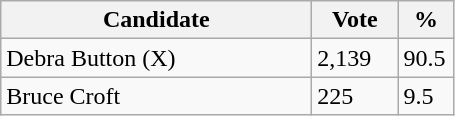<table class="wikitable">
<tr>
<th bgcolor="#DDDDFF" width="200px">Candidate</th>
<th bgcolor="#DDDDFF" width="50px">Vote</th>
<th bgcolor="#DDDDFF" width="30px">%</th>
</tr>
<tr>
<td>Debra Button (X)</td>
<td>2,139</td>
<td>90.5</td>
</tr>
<tr>
<td>Bruce Croft</td>
<td>225</td>
<td>9.5</td>
</tr>
</table>
